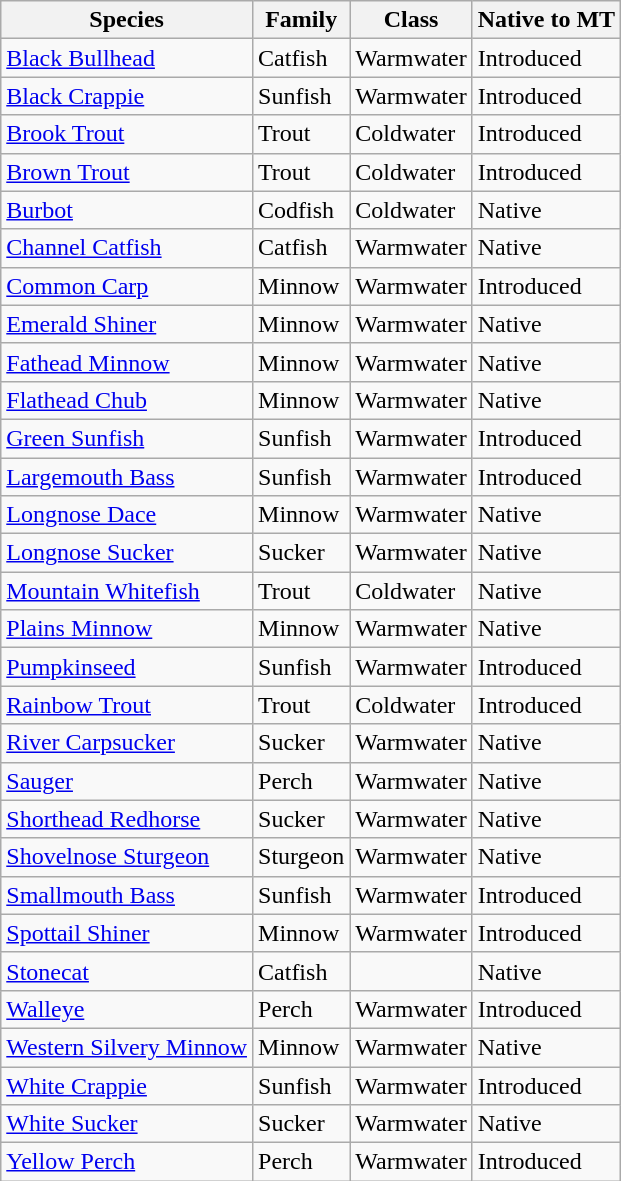<table class="wikitable">
<tr>
<th colspan="1" rowspan="1">Species</th>
<th colspan="1" rowspan="1">Family</th>
<th colspan="1" rowspan="1">Class</th>
<th colspan="1" rowspan="1">Native to MT</th>
</tr>
<tr>
<td><a href='#'>Black Bullhead</a></td>
<td>Catfish</td>
<td>Warmwater</td>
<td>Introduced</td>
</tr>
<tr>
<td><a href='#'>Black Crappie</a></td>
<td>Sunfish</td>
<td>Warmwater</td>
<td>Introduced</td>
</tr>
<tr>
<td><a href='#'>Brook Trout</a></td>
<td>Trout</td>
<td>Coldwater</td>
<td>Introduced</td>
</tr>
<tr>
<td><a href='#'>Brown Trout</a></td>
<td>Trout</td>
<td>Coldwater</td>
<td>Introduced</td>
</tr>
<tr>
<td><a href='#'>Burbot</a></td>
<td>Codfish</td>
<td>Coldwater</td>
<td>Native</td>
</tr>
<tr>
<td><a href='#'>Channel Catfish</a></td>
<td>Catfish</td>
<td>Warmwater</td>
<td>Native</td>
</tr>
<tr>
<td><a href='#'>Common Carp</a></td>
<td>Minnow</td>
<td>Warmwater</td>
<td>Introduced</td>
</tr>
<tr>
<td><a href='#'>Emerald Shiner</a></td>
<td>Minnow</td>
<td>Warmwater</td>
<td>Native</td>
</tr>
<tr>
<td><a href='#'>Fathead Minnow</a></td>
<td>Minnow</td>
<td>Warmwater</td>
<td>Native</td>
</tr>
<tr>
<td><a href='#'>Flathead Chub</a></td>
<td>Minnow</td>
<td>Warmwater</td>
<td>Native</td>
</tr>
<tr>
<td><a href='#'>Green Sunfish</a></td>
<td>Sunfish</td>
<td>Warmwater</td>
<td>Introduced</td>
</tr>
<tr>
<td><a href='#'>Largemouth Bass</a></td>
<td>Sunfish</td>
<td>Warmwater</td>
<td>Introduced</td>
</tr>
<tr>
<td><a href='#'>Longnose Dace</a></td>
<td>Minnow</td>
<td>Warmwater</td>
<td>Native</td>
</tr>
<tr>
<td><a href='#'>Longnose Sucker</a></td>
<td>Sucker</td>
<td>Warmwater</td>
<td>Native</td>
</tr>
<tr>
<td><a href='#'>Mountain Whitefish</a></td>
<td>Trout</td>
<td>Coldwater</td>
<td>Native</td>
</tr>
<tr>
<td><a href='#'>Plains Minnow</a></td>
<td>Minnow</td>
<td>Warmwater</td>
<td>Native</td>
</tr>
<tr>
<td><a href='#'>Pumpkinseed</a></td>
<td>Sunfish</td>
<td>Warmwater</td>
<td>Introduced</td>
</tr>
<tr>
<td><a href='#'>Rainbow Trout</a></td>
<td>Trout</td>
<td>Coldwater</td>
<td>Introduced</td>
</tr>
<tr>
<td><a href='#'>River Carpsucker</a></td>
<td>Sucker</td>
<td>Warmwater</td>
<td>Native</td>
</tr>
<tr>
<td><a href='#'>Sauger</a></td>
<td>Perch</td>
<td>Warmwater</td>
<td>Native</td>
</tr>
<tr>
<td><a href='#'>Shorthead Redhorse</a></td>
<td>Sucker</td>
<td>Warmwater</td>
<td>Native</td>
</tr>
<tr>
<td><a href='#'>Shovelnose Sturgeon</a></td>
<td>Sturgeon</td>
<td>Warmwater</td>
<td>Native</td>
</tr>
<tr>
<td><a href='#'>Smallmouth Bass</a></td>
<td>Sunfish</td>
<td>Warmwater</td>
<td>Introduced</td>
</tr>
<tr>
<td><a href='#'>Spottail Shiner</a></td>
<td>Minnow</td>
<td>Warmwater</td>
<td>Introduced</td>
</tr>
<tr>
<td><a href='#'>Stonecat</a></td>
<td>Catfish</td>
<td></td>
<td>Native</td>
</tr>
<tr>
<td><a href='#'>Walleye</a></td>
<td>Perch</td>
<td>Warmwater</td>
<td>Introduced</td>
</tr>
<tr>
<td><a href='#'>Western Silvery Minnow</a></td>
<td>Minnow</td>
<td>Warmwater</td>
<td>Native</td>
</tr>
<tr>
<td><a href='#'>White Crappie</a></td>
<td>Sunfish</td>
<td>Warmwater</td>
<td>Introduced</td>
</tr>
<tr>
<td><a href='#'>White Sucker</a></td>
<td>Sucker</td>
<td>Warmwater</td>
<td>Native</td>
</tr>
<tr>
<td><a href='#'>Yellow Perch</a></td>
<td>Perch</td>
<td>Warmwater</td>
<td>Introduced</td>
</tr>
</table>
